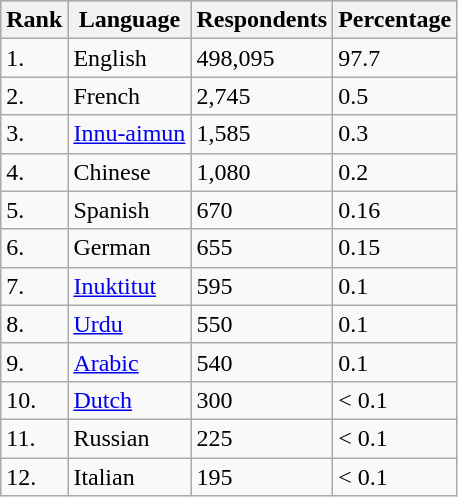<table class="wikitable sortable" style="text-align: centre;">
<tr style="background:#ccc;">
<th>Rank</th>
<th>Language</th>
<th>Respondents</th>
<th>Percentage</th>
</tr>
<tr>
<td>1.</td>
<td>English</td>
<td>498,095</td>
<td>97.7</td>
</tr>
<tr>
<td>2.</td>
<td>French</td>
<td>2,745</td>
<td>0.5</td>
</tr>
<tr>
<td>3.</td>
<td><a href='#'>Innu-aimun</a></td>
<td>1,585</td>
<td>0.3</td>
</tr>
<tr>
<td>4.</td>
<td>Chinese</td>
<td>1,080</td>
<td>0.2</td>
</tr>
<tr>
<td>5.</td>
<td>Spanish</td>
<td>670</td>
<td>0.16</td>
</tr>
<tr>
<td>6.</td>
<td>German</td>
<td>655</td>
<td>0.15</td>
</tr>
<tr>
<td>7.</td>
<td><a href='#'>Inuktitut</a></td>
<td>595</td>
<td>0.1</td>
</tr>
<tr>
<td>8.</td>
<td><a href='#'>Urdu</a></td>
<td>550</td>
<td>0.1</td>
</tr>
<tr>
<td>9.</td>
<td><a href='#'>Arabic</a></td>
<td>540</td>
<td>0.1</td>
</tr>
<tr>
<td>10.</td>
<td><a href='#'>Dutch</a></td>
<td>300</td>
<td>< 0.1</td>
</tr>
<tr>
<td>11.</td>
<td>Russian</td>
<td>225</td>
<td>< 0.1</td>
</tr>
<tr>
<td>12.</td>
<td>Italian</td>
<td>195</td>
<td>< 0.1</td>
</tr>
</table>
